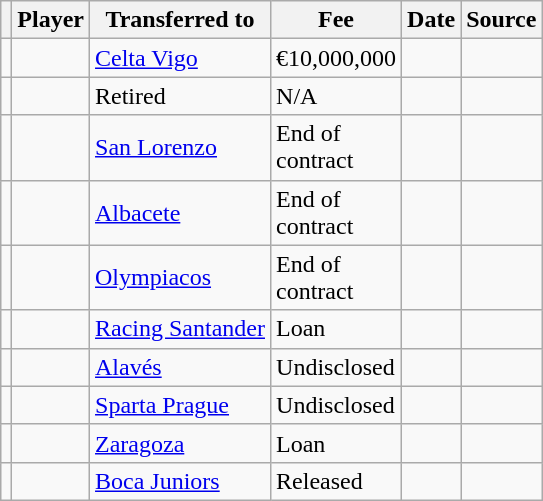<table class="wikitable plainrowheaders sortable">
<tr>
<th></th>
<th scope="col">Player</th>
<th>Transferred to</th>
<th style="width: 80px;">Fee</th>
<th scope="col">Date</th>
<th scope="col">Source</th>
</tr>
<tr>
<td align="center"></td>
<td></td>
<td> <a href='#'>Celta Vigo</a></td>
<td>€10,000,000</td>
<td></td>
<td></td>
</tr>
<tr>
<td align="center"></td>
<td></td>
<td>Retired</td>
<td>N/A</td>
<td></td>
<td></td>
</tr>
<tr>
<td align="center"></td>
<td></td>
<td> <a href='#'>San Lorenzo</a></td>
<td>End of contract</td>
<td></td>
<td></td>
</tr>
<tr>
<td align="center"></td>
<td></td>
<td> <a href='#'>Albacete</a></td>
<td>End of contract</td>
<td></td>
<td></td>
</tr>
<tr>
<td align="center"></td>
<td></td>
<td> <a href='#'>Olympiacos</a></td>
<td>End of contract</td>
<td></td>
<td></td>
</tr>
<tr>
<td align="center"></td>
<td></td>
<td> <a href='#'>Racing Santander</a></td>
<td>Loan</td>
<td></td>
<td></td>
</tr>
<tr>
<td align="center"></td>
<td></td>
<td> <a href='#'>Alavés</a></td>
<td>Undisclosed</td>
<td></td>
<td></td>
</tr>
<tr>
<td align="center"></td>
<td></td>
<td> <a href='#'>Sparta Prague</a></td>
<td>Undisclosed</td>
<td></td>
<td></td>
</tr>
<tr>
<td align="center"></td>
<td></td>
<td> <a href='#'>Zaragoza</a></td>
<td>Loan</td>
<td></td>
<td></td>
</tr>
<tr>
<td align="center"></td>
<td></td>
<td> <a href='#'>Boca Juniors</a></td>
<td>Released</td>
<td></td>
<td></td>
</tr>
</table>
